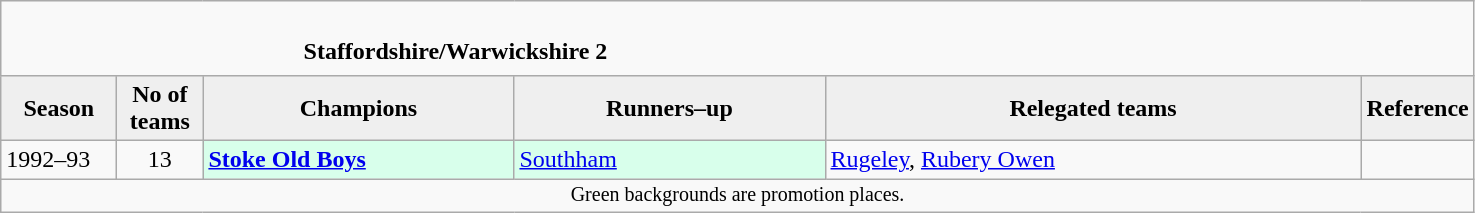<table class="wikitable" style="text-align: left;">
<tr>
<td colspan="11" cellpadding="0" cellspacing="0"><br><table border="0" style="width:100%;" cellpadding="0" cellspacing="0">
<tr>
<td style="width:20%; border:0;"></td>
<td style="border:0;"><strong>Staffordshire/Warwickshire 2</strong></td>
<td style="width:20%; border:0;"></td>
</tr>
</table>
</td>
</tr>
<tr>
<th style="background:#efefef; width:70px;">Season</th>
<th style="background:#efefef; width:50px;">No of teams</th>
<th style="background:#efefef; width:200px;">Champions</th>
<th style="background:#efefef; width:200px;">Runners–up</th>
<th style="background:#efefef; width:350px;">Relegated teams</th>
<th style="background:#efefef; width:50px;">Reference</th>
</tr>
<tr align=left>
<td>1992–93</td>
<td style="text-align: center;">13</td>
<td style="background:#d8ffeb;"><strong><a href='#'>Stoke Old Boys</a></strong></td>
<td style="background:#d8ffeb;"><a href='#'>Southham</a></td>
<td><a href='#'>Rugeley</a>, <a href='#'>Rubery Owen</a></td>
<td></td>
</tr>
<tr>
<td colspan="15"  style="border:0; font-size:smaller; text-align:center;">Green backgrounds are promotion places.</td>
</tr>
</table>
